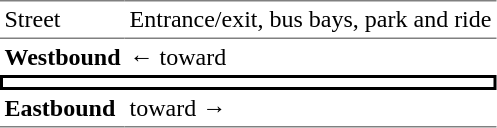<table border="0" cellspacing="0" cellpadding="3" table>
<tr>
<td style="border-top:solid 1px gray" valign="top">Street</td>
<td style="border-top:solid 1px gray" valign="top">Entrance/exit, bus bays, park and ride</td>
</tr>
<tr>
<td style="border-top:solid 1px gray"><strong>Westbound</strong></td>
<td style="border-top:solid 1px gray">←  toward  </td>
</tr>
<tr>
<td colspan="2" style="border-top:solid 2px black;border-right:solid 2px black;border-left:solid 2px black;border-bottom:solid 2px black;text-align:center"></td>
</tr>
<tr>
<td style="border-bottom:solid 1px gray"><strong>Eastbound</strong></td>
<td style="border-bottom:solid 1px gray">  toward   →</td>
</tr>
</table>
